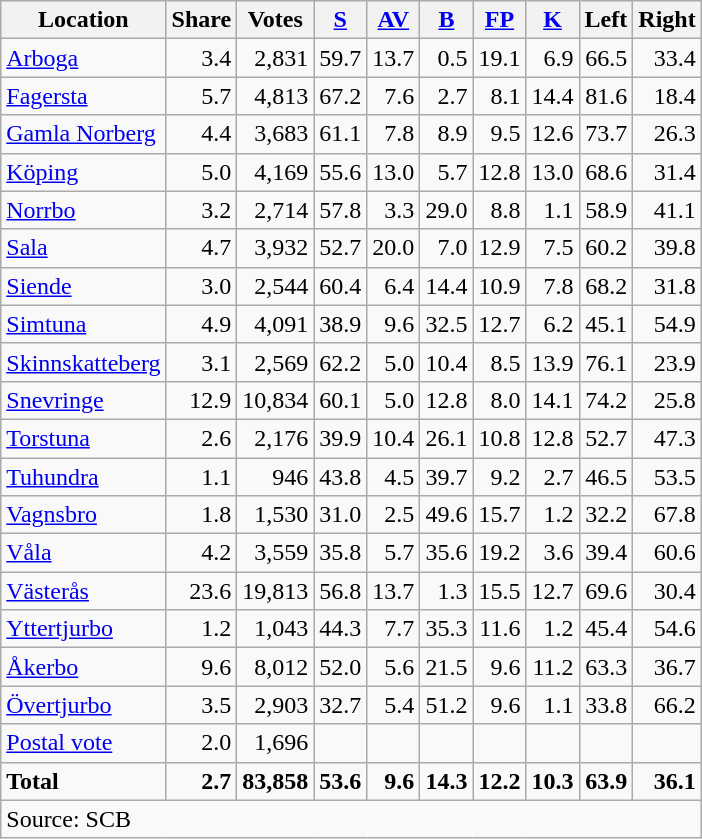<table class="wikitable sortable" style=text-align:right>
<tr>
<th>Location</th>
<th>Share</th>
<th>Votes</th>
<th><a href='#'>S</a></th>
<th><a href='#'>AV</a></th>
<th><a href='#'>B</a></th>
<th><a href='#'>FP</a></th>
<th><a href='#'>K</a></th>
<th>Left</th>
<th>Right</th>
</tr>
<tr>
<td align=left><a href='#'>Arboga</a></td>
<td>3.4</td>
<td>2,831</td>
<td>59.7</td>
<td>13.7</td>
<td>0.5</td>
<td>19.1</td>
<td>6.9</td>
<td>66.5</td>
<td>33.4</td>
</tr>
<tr>
<td align=left><a href='#'>Fagersta</a></td>
<td>5.7</td>
<td>4,813</td>
<td>67.2</td>
<td>7.6</td>
<td>2.7</td>
<td>8.1</td>
<td>14.4</td>
<td>81.6</td>
<td>18.4</td>
</tr>
<tr>
<td align=left><a href='#'>Gamla Norberg</a></td>
<td>4.4</td>
<td>3,683</td>
<td>61.1</td>
<td>7.8</td>
<td>8.9</td>
<td>9.5</td>
<td>12.6</td>
<td>73.7</td>
<td>26.3</td>
</tr>
<tr>
<td align=left><a href='#'>Köping</a></td>
<td>5.0</td>
<td>4,169</td>
<td>55.6</td>
<td>13.0</td>
<td>5.7</td>
<td>12.8</td>
<td>13.0</td>
<td>68.6</td>
<td>31.4</td>
</tr>
<tr>
<td align=left><a href='#'>Norrbo</a></td>
<td>3.2</td>
<td>2,714</td>
<td>57.8</td>
<td>3.3</td>
<td>29.0</td>
<td>8.8</td>
<td>1.1</td>
<td>58.9</td>
<td>41.1</td>
</tr>
<tr>
<td align=left><a href='#'>Sala</a></td>
<td>4.7</td>
<td>3,932</td>
<td>52.7</td>
<td>20.0</td>
<td>7.0</td>
<td>12.9</td>
<td>7.5</td>
<td>60.2</td>
<td>39.8</td>
</tr>
<tr>
<td align=left><a href='#'>Siende</a></td>
<td>3.0</td>
<td>2,544</td>
<td>60.4</td>
<td>6.4</td>
<td>14.4</td>
<td>10.9</td>
<td>7.8</td>
<td>68.2</td>
<td>31.8</td>
</tr>
<tr>
<td align=left><a href='#'>Simtuna</a></td>
<td>4.9</td>
<td>4,091</td>
<td>38.9</td>
<td>9.6</td>
<td>32.5</td>
<td>12.7</td>
<td>6.2</td>
<td>45.1</td>
<td>54.9</td>
</tr>
<tr>
<td align=left><a href='#'>Skinnskatteberg</a></td>
<td>3.1</td>
<td>2,569</td>
<td>62.2</td>
<td>5.0</td>
<td>10.4</td>
<td>8.5</td>
<td>13.9</td>
<td>76.1</td>
<td>23.9</td>
</tr>
<tr>
<td align=left><a href='#'>Snevringe</a></td>
<td>12.9</td>
<td>10,834</td>
<td>60.1</td>
<td>5.0</td>
<td>12.8</td>
<td>8.0</td>
<td>14.1</td>
<td>74.2</td>
<td>25.8</td>
</tr>
<tr>
<td align=left><a href='#'>Torstuna</a></td>
<td>2.6</td>
<td>2,176</td>
<td>39.9</td>
<td>10.4</td>
<td>26.1</td>
<td>10.8</td>
<td>12.8</td>
<td>52.7</td>
<td>47.3</td>
</tr>
<tr>
<td align=left><a href='#'>Tuhundra</a></td>
<td>1.1</td>
<td>946</td>
<td>43.8</td>
<td>4.5</td>
<td>39.7</td>
<td>9.2</td>
<td>2.7</td>
<td>46.5</td>
<td>53.5</td>
</tr>
<tr>
<td align=left><a href='#'>Vagnsbro</a></td>
<td>1.8</td>
<td>1,530</td>
<td>31.0</td>
<td>2.5</td>
<td>49.6</td>
<td>15.7</td>
<td>1.2</td>
<td>32.2</td>
<td>67.8</td>
</tr>
<tr>
<td align=left><a href='#'>Våla</a></td>
<td>4.2</td>
<td>3,559</td>
<td>35.8</td>
<td>5.7</td>
<td>35.6</td>
<td>19.2</td>
<td>3.6</td>
<td>39.4</td>
<td>60.6</td>
</tr>
<tr>
<td align=left><a href='#'>Västerås</a></td>
<td>23.6</td>
<td>19,813</td>
<td>56.8</td>
<td>13.7</td>
<td>1.3</td>
<td>15.5</td>
<td>12.7</td>
<td>69.6</td>
<td>30.4</td>
</tr>
<tr>
<td align=left><a href='#'>Yttertjurbo</a></td>
<td>1.2</td>
<td>1,043</td>
<td>44.3</td>
<td>7.7</td>
<td>35.3</td>
<td>11.6</td>
<td>1.2</td>
<td>45.4</td>
<td>54.6</td>
</tr>
<tr>
<td align=left><a href='#'>Åkerbo</a></td>
<td>9.6</td>
<td>8,012</td>
<td>52.0</td>
<td>5.6</td>
<td>21.5</td>
<td>9.6</td>
<td>11.2</td>
<td>63.3</td>
<td>36.7</td>
</tr>
<tr>
<td align=left><a href='#'>Övertjurbo</a></td>
<td>3.5</td>
<td>2,903</td>
<td>32.7</td>
<td>5.4</td>
<td>51.2</td>
<td>9.6</td>
<td>1.1</td>
<td>33.8</td>
<td>66.2</td>
</tr>
<tr>
<td align=left><a href='#'>Postal vote</a></td>
<td>2.0</td>
<td>1,696</td>
<td></td>
<td></td>
<td></td>
<td></td>
<td></td>
<td></td>
<td></td>
</tr>
<tr>
<td align=left><strong>Total</strong></td>
<td><strong>2.7</strong></td>
<td><strong>83,858</strong></td>
<td><strong>53.6</strong></td>
<td><strong>9.6</strong></td>
<td><strong>14.3</strong></td>
<td><strong>12.2</strong></td>
<td><strong>10.3</strong></td>
<td><strong>63.9</strong></td>
<td><strong>36.1</strong></td>
</tr>
<tr>
<td align=left colspan=10>Source: SCB </td>
</tr>
</table>
